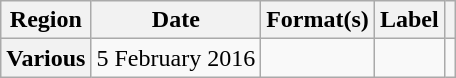<table class="wikitable plainrowheaders">
<tr>
<th scope="col">Region</th>
<th scope="col">Date</th>
<th scope="col">Format(s)</th>
<th scope="col">Label</th>
<th scope="col"></th>
</tr>
<tr>
<th scope="row">Various</th>
<td>5 February 2016</td>
<td></td>
<td></td>
<td></td>
</tr>
</table>
